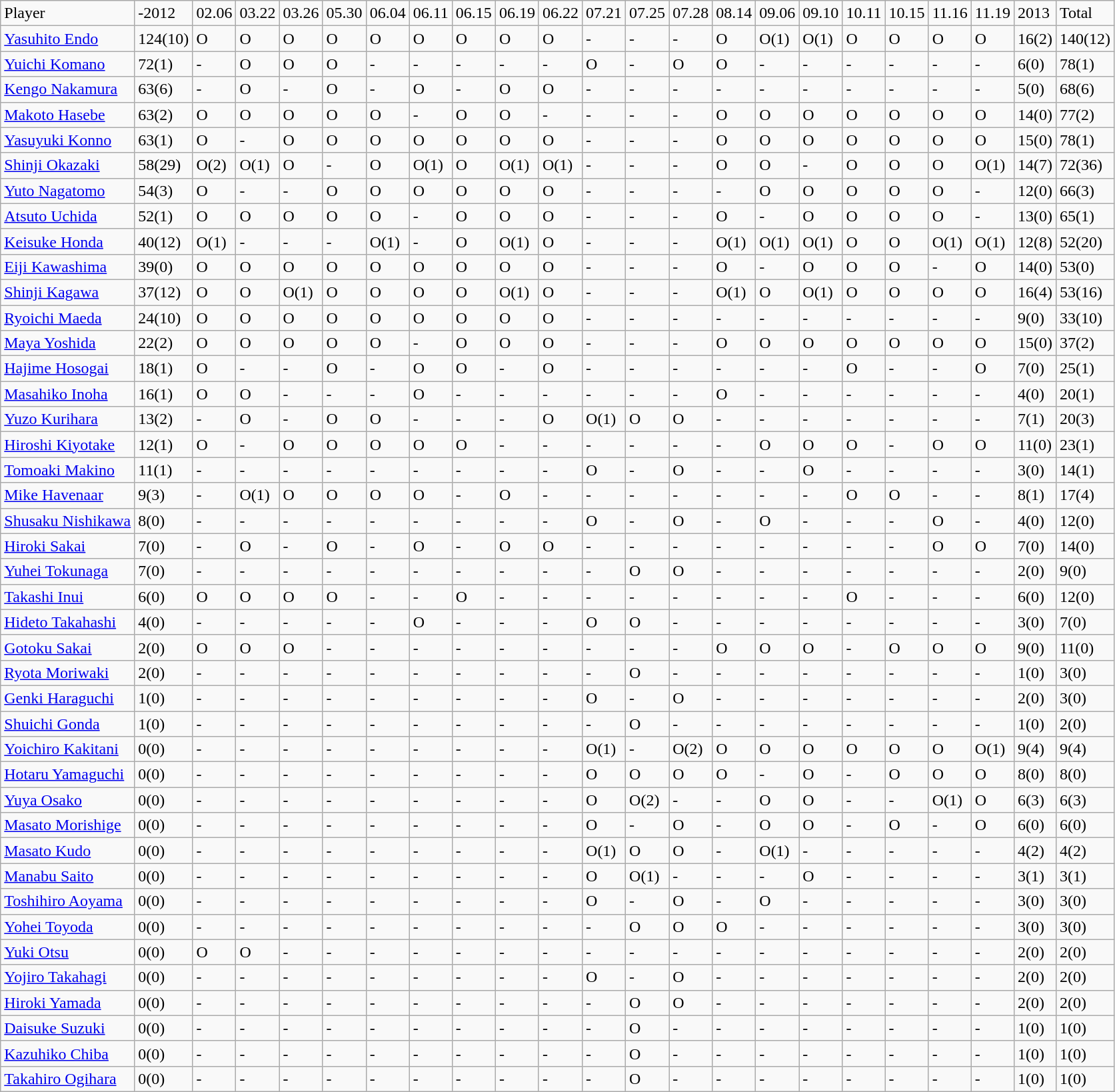<table class="wikitable" style="text-align:left;">
<tr>
<td>Player</td>
<td>-2012</td>
<td>02.06</td>
<td>03.22</td>
<td>03.26</td>
<td>05.30</td>
<td>06.04</td>
<td>06.11</td>
<td>06.15</td>
<td>06.19</td>
<td>06.22</td>
<td>07.21</td>
<td>07.25</td>
<td>07.28</td>
<td>08.14</td>
<td>09.06</td>
<td>09.10</td>
<td>10.11</td>
<td>10.15</td>
<td>11.16</td>
<td>11.19</td>
<td>2013</td>
<td>Total</td>
</tr>
<tr>
<td><a href='#'>Yasuhito Endo</a></td>
<td>124(10)</td>
<td>O</td>
<td>O</td>
<td>O</td>
<td>O</td>
<td>O</td>
<td>O</td>
<td>O</td>
<td>O</td>
<td>O</td>
<td>-</td>
<td>-</td>
<td>-</td>
<td>O</td>
<td>O(1)</td>
<td>O(1)</td>
<td>O</td>
<td>O</td>
<td>O</td>
<td>O</td>
<td>16(2)</td>
<td>140(12)</td>
</tr>
<tr>
<td><a href='#'>Yuichi Komano</a></td>
<td>72(1)</td>
<td>-</td>
<td>O</td>
<td>O</td>
<td>O</td>
<td>-</td>
<td>-</td>
<td>-</td>
<td>-</td>
<td>-</td>
<td>O</td>
<td>-</td>
<td>O</td>
<td>O</td>
<td>-</td>
<td>-</td>
<td>-</td>
<td>-</td>
<td>-</td>
<td>-</td>
<td>6(0)</td>
<td>78(1)</td>
</tr>
<tr>
<td><a href='#'>Kengo Nakamura</a></td>
<td>63(6)</td>
<td>-</td>
<td>O</td>
<td>-</td>
<td>O</td>
<td>-</td>
<td>O</td>
<td>-</td>
<td>O</td>
<td>O</td>
<td>-</td>
<td>-</td>
<td>-</td>
<td>-</td>
<td>-</td>
<td>-</td>
<td>-</td>
<td>-</td>
<td>-</td>
<td>-</td>
<td>5(0)</td>
<td>68(6)</td>
</tr>
<tr>
<td><a href='#'>Makoto Hasebe</a></td>
<td>63(2)</td>
<td>O</td>
<td>O</td>
<td>O</td>
<td>O</td>
<td>O</td>
<td>-</td>
<td>O</td>
<td>O</td>
<td>-</td>
<td>-</td>
<td>-</td>
<td>-</td>
<td>O</td>
<td>O</td>
<td>O</td>
<td>O</td>
<td>O</td>
<td>O</td>
<td>O</td>
<td>14(0)</td>
<td>77(2)</td>
</tr>
<tr>
<td><a href='#'>Yasuyuki Konno</a></td>
<td>63(1)</td>
<td>O</td>
<td>-</td>
<td>O</td>
<td>O</td>
<td>O</td>
<td>O</td>
<td>O</td>
<td>O</td>
<td>O</td>
<td>-</td>
<td>-</td>
<td>-</td>
<td>O</td>
<td>O</td>
<td>O</td>
<td>O</td>
<td>O</td>
<td>O</td>
<td>O</td>
<td>15(0)</td>
<td>78(1)</td>
</tr>
<tr>
<td><a href='#'>Shinji Okazaki</a></td>
<td>58(29)</td>
<td>O(2)</td>
<td>O(1)</td>
<td>O</td>
<td>-</td>
<td>O</td>
<td>O(1)</td>
<td>O</td>
<td>O(1)</td>
<td>O(1)</td>
<td>-</td>
<td>-</td>
<td>-</td>
<td>O</td>
<td>O</td>
<td>-</td>
<td>O</td>
<td>O</td>
<td>O</td>
<td>O(1)</td>
<td>14(7)</td>
<td>72(36)</td>
</tr>
<tr>
<td><a href='#'>Yuto Nagatomo</a></td>
<td>54(3)</td>
<td>O</td>
<td>-</td>
<td>-</td>
<td>O</td>
<td>O</td>
<td>O</td>
<td>O</td>
<td>O</td>
<td>O</td>
<td>-</td>
<td>-</td>
<td>-</td>
<td>-</td>
<td>O</td>
<td>O</td>
<td>O</td>
<td>O</td>
<td>O</td>
<td>-</td>
<td>12(0)</td>
<td>66(3)</td>
</tr>
<tr>
<td><a href='#'>Atsuto Uchida</a></td>
<td>52(1)</td>
<td>O</td>
<td>O</td>
<td>O</td>
<td>O</td>
<td>O</td>
<td>-</td>
<td>O</td>
<td>O</td>
<td>O</td>
<td>-</td>
<td>-</td>
<td>-</td>
<td>O</td>
<td>-</td>
<td>O</td>
<td>O</td>
<td>O</td>
<td>O</td>
<td>-</td>
<td>13(0)</td>
<td>65(1)</td>
</tr>
<tr>
<td><a href='#'>Keisuke Honda</a></td>
<td>40(12)</td>
<td>O(1)</td>
<td>-</td>
<td>-</td>
<td>-</td>
<td>O(1)</td>
<td>-</td>
<td>O</td>
<td>O(1)</td>
<td>O</td>
<td>-</td>
<td>-</td>
<td>-</td>
<td>O(1)</td>
<td>O(1)</td>
<td>O(1)</td>
<td>O</td>
<td>O</td>
<td>O(1)</td>
<td>O(1)</td>
<td>12(8)</td>
<td>52(20)</td>
</tr>
<tr>
<td><a href='#'>Eiji Kawashima</a></td>
<td>39(0)</td>
<td>O</td>
<td>O</td>
<td>O</td>
<td>O</td>
<td>O</td>
<td>O</td>
<td>O</td>
<td>O</td>
<td>O</td>
<td>-</td>
<td>-</td>
<td>-</td>
<td>O</td>
<td>-</td>
<td>O</td>
<td>O</td>
<td>O</td>
<td>-</td>
<td>O</td>
<td>14(0)</td>
<td>53(0)</td>
</tr>
<tr>
<td><a href='#'>Shinji Kagawa</a></td>
<td>37(12)</td>
<td>O</td>
<td>O</td>
<td>O(1)</td>
<td>O</td>
<td>O</td>
<td>O</td>
<td>O</td>
<td>O(1)</td>
<td>O</td>
<td>-</td>
<td>-</td>
<td>-</td>
<td>O(1)</td>
<td>O</td>
<td>O(1)</td>
<td>O</td>
<td>O</td>
<td>O</td>
<td>O</td>
<td>16(4)</td>
<td>53(16)</td>
</tr>
<tr>
<td><a href='#'>Ryoichi Maeda</a></td>
<td>24(10)</td>
<td>O</td>
<td>O</td>
<td>O</td>
<td>O</td>
<td>O</td>
<td>O</td>
<td>O</td>
<td>O</td>
<td>O</td>
<td>-</td>
<td>-</td>
<td>-</td>
<td>-</td>
<td>-</td>
<td>-</td>
<td>-</td>
<td>-</td>
<td>-</td>
<td>-</td>
<td>9(0)</td>
<td>33(10)</td>
</tr>
<tr>
<td><a href='#'>Maya Yoshida</a></td>
<td>22(2)</td>
<td>O</td>
<td>O</td>
<td>O</td>
<td>O</td>
<td>O</td>
<td>-</td>
<td>O</td>
<td>O</td>
<td>O</td>
<td>-</td>
<td>-</td>
<td>-</td>
<td>O</td>
<td>O</td>
<td>O</td>
<td>O</td>
<td>O</td>
<td>O</td>
<td>O</td>
<td>15(0)</td>
<td>37(2)</td>
</tr>
<tr>
<td><a href='#'>Hajime Hosogai</a></td>
<td>18(1)</td>
<td>O</td>
<td>-</td>
<td>-</td>
<td>O</td>
<td>-</td>
<td>O</td>
<td>O</td>
<td>-</td>
<td>O</td>
<td>-</td>
<td>-</td>
<td>-</td>
<td>-</td>
<td>-</td>
<td>-</td>
<td>O</td>
<td>-</td>
<td>-</td>
<td>O</td>
<td>7(0)</td>
<td>25(1)</td>
</tr>
<tr>
<td><a href='#'>Masahiko Inoha</a></td>
<td>16(1)</td>
<td>O</td>
<td>O</td>
<td>-</td>
<td>-</td>
<td>-</td>
<td>O</td>
<td>-</td>
<td>-</td>
<td>-</td>
<td>-</td>
<td>-</td>
<td>-</td>
<td>O</td>
<td>-</td>
<td>-</td>
<td>-</td>
<td>-</td>
<td>-</td>
<td>-</td>
<td>4(0)</td>
<td>20(1)</td>
</tr>
<tr>
<td><a href='#'>Yuzo Kurihara</a></td>
<td>13(2)</td>
<td>-</td>
<td>O</td>
<td>-</td>
<td>O</td>
<td>O</td>
<td>-</td>
<td>-</td>
<td>-</td>
<td>O</td>
<td>O(1)</td>
<td>O</td>
<td>O</td>
<td>-</td>
<td>-</td>
<td>-</td>
<td>-</td>
<td>-</td>
<td>-</td>
<td>-</td>
<td>7(1)</td>
<td>20(3)</td>
</tr>
<tr>
<td><a href='#'>Hiroshi Kiyotake</a></td>
<td>12(1)</td>
<td>O</td>
<td>-</td>
<td>O</td>
<td>O</td>
<td>O</td>
<td>O</td>
<td>O</td>
<td>-</td>
<td>-</td>
<td>-</td>
<td>-</td>
<td>-</td>
<td>-</td>
<td>O</td>
<td>O</td>
<td>O</td>
<td>-</td>
<td>O</td>
<td>O</td>
<td>11(0)</td>
<td>23(1)</td>
</tr>
<tr>
<td><a href='#'>Tomoaki Makino</a></td>
<td>11(1)</td>
<td>-</td>
<td>-</td>
<td>-</td>
<td>-</td>
<td>-</td>
<td>-</td>
<td>-</td>
<td>-</td>
<td>-</td>
<td>O</td>
<td>-</td>
<td>O</td>
<td>-</td>
<td>-</td>
<td>O</td>
<td>-</td>
<td>-</td>
<td>-</td>
<td>-</td>
<td>3(0)</td>
<td>14(1)</td>
</tr>
<tr>
<td><a href='#'>Mike Havenaar</a></td>
<td>9(3)</td>
<td>-</td>
<td>O(1)</td>
<td>O</td>
<td>O</td>
<td>O</td>
<td>O</td>
<td>-</td>
<td>O</td>
<td>-</td>
<td>-</td>
<td>-</td>
<td>-</td>
<td>-</td>
<td>-</td>
<td>-</td>
<td>O</td>
<td>O</td>
<td>-</td>
<td>-</td>
<td>8(1)</td>
<td>17(4)</td>
</tr>
<tr>
<td><a href='#'>Shusaku Nishikawa</a></td>
<td>8(0)</td>
<td>-</td>
<td>-</td>
<td>-</td>
<td>-</td>
<td>-</td>
<td>-</td>
<td>-</td>
<td>-</td>
<td>-</td>
<td>O</td>
<td>-</td>
<td>O</td>
<td>-</td>
<td>O</td>
<td>-</td>
<td>-</td>
<td>-</td>
<td>O</td>
<td>-</td>
<td>4(0)</td>
<td>12(0)</td>
</tr>
<tr>
<td><a href='#'>Hiroki Sakai</a></td>
<td>7(0)</td>
<td>-</td>
<td>O</td>
<td>-</td>
<td>O</td>
<td>-</td>
<td>O</td>
<td>-</td>
<td>O</td>
<td>O</td>
<td>-</td>
<td>-</td>
<td>-</td>
<td>-</td>
<td>-</td>
<td>-</td>
<td>-</td>
<td>-</td>
<td>O</td>
<td>O</td>
<td>7(0)</td>
<td>14(0)</td>
</tr>
<tr>
<td><a href='#'>Yuhei Tokunaga</a></td>
<td>7(0)</td>
<td>-</td>
<td>-</td>
<td>-</td>
<td>-</td>
<td>-</td>
<td>-</td>
<td>-</td>
<td>-</td>
<td>-</td>
<td>-</td>
<td>O</td>
<td>O</td>
<td>-</td>
<td>-</td>
<td>-</td>
<td>-</td>
<td>-</td>
<td>-</td>
<td>-</td>
<td>2(0)</td>
<td>9(0)</td>
</tr>
<tr>
<td><a href='#'>Takashi Inui</a></td>
<td>6(0)</td>
<td>O</td>
<td>O</td>
<td>O</td>
<td>O</td>
<td>-</td>
<td>-</td>
<td>O</td>
<td>-</td>
<td>-</td>
<td>-</td>
<td>-</td>
<td>-</td>
<td>-</td>
<td>-</td>
<td>-</td>
<td>O</td>
<td>-</td>
<td>-</td>
<td>-</td>
<td>6(0)</td>
<td>12(0)</td>
</tr>
<tr>
<td><a href='#'>Hideto Takahashi</a></td>
<td>4(0)</td>
<td>-</td>
<td>-</td>
<td>-</td>
<td>-</td>
<td>-</td>
<td>O</td>
<td>-</td>
<td>-</td>
<td>-</td>
<td>O</td>
<td>O</td>
<td>-</td>
<td>-</td>
<td>-</td>
<td>-</td>
<td>-</td>
<td>-</td>
<td>-</td>
<td>-</td>
<td>3(0)</td>
<td>7(0)</td>
</tr>
<tr>
<td><a href='#'>Gotoku Sakai</a></td>
<td>2(0)</td>
<td>O</td>
<td>O</td>
<td>O</td>
<td>-</td>
<td>-</td>
<td>-</td>
<td>-</td>
<td>-</td>
<td>-</td>
<td>-</td>
<td>-</td>
<td>-</td>
<td>O</td>
<td>O</td>
<td>O</td>
<td>-</td>
<td>O</td>
<td>O</td>
<td>O</td>
<td>9(0)</td>
<td>11(0)</td>
</tr>
<tr>
<td><a href='#'>Ryota Moriwaki</a></td>
<td>2(0)</td>
<td>-</td>
<td>-</td>
<td>-</td>
<td>-</td>
<td>-</td>
<td>-</td>
<td>-</td>
<td>-</td>
<td>-</td>
<td>-</td>
<td>O</td>
<td>-</td>
<td>-</td>
<td>-</td>
<td>-</td>
<td>-</td>
<td>-</td>
<td>-</td>
<td>-</td>
<td>1(0)</td>
<td>3(0)</td>
</tr>
<tr>
<td><a href='#'>Genki Haraguchi</a></td>
<td>1(0)</td>
<td>-</td>
<td>-</td>
<td>-</td>
<td>-</td>
<td>-</td>
<td>-</td>
<td>-</td>
<td>-</td>
<td>-</td>
<td>O</td>
<td>-</td>
<td>O</td>
<td>-</td>
<td>-</td>
<td>-</td>
<td>-</td>
<td>-</td>
<td>-</td>
<td>-</td>
<td>2(0)</td>
<td>3(0)</td>
</tr>
<tr>
<td><a href='#'>Shuichi Gonda</a></td>
<td>1(0)</td>
<td>-</td>
<td>-</td>
<td>-</td>
<td>-</td>
<td>-</td>
<td>-</td>
<td>-</td>
<td>-</td>
<td>-</td>
<td>-</td>
<td>O</td>
<td>-</td>
<td>-</td>
<td>-</td>
<td>-</td>
<td>-</td>
<td>-</td>
<td>-</td>
<td>-</td>
<td>1(0)</td>
<td>2(0)</td>
</tr>
<tr>
<td><a href='#'>Yoichiro Kakitani</a></td>
<td>0(0)</td>
<td>-</td>
<td>-</td>
<td>-</td>
<td>-</td>
<td>-</td>
<td>-</td>
<td>-</td>
<td>-</td>
<td>-</td>
<td>O(1)</td>
<td>-</td>
<td>O(2)</td>
<td>O</td>
<td>O</td>
<td>O</td>
<td>O</td>
<td>O</td>
<td>O</td>
<td>O(1)</td>
<td>9(4)</td>
<td>9(4)</td>
</tr>
<tr>
<td><a href='#'>Hotaru Yamaguchi</a></td>
<td>0(0)</td>
<td>-</td>
<td>-</td>
<td>-</td>
<td>-</td>
<td>-</td>
<td>-</td>
<td>-</td>
<td>-</td>
<td>-</td>
<td>O</td>
<td>O</td>
<td>O</td>
<td>O</td>
<td>-</td>
<td>O</td>
<td>-</td>
<td>O</td>
<td>O</td>
<td>O</td>
<td>8(0)</td>
<td>8(0)</td>
</tr>
<tr>
<td><a href='#'>Yuya Osako</a></td>
<td>0(0)</td>
<td>-</td>
<td>-</td>
<td>-</td>
<td>-</td>
<td>-</td>
<td>-</td>
<td>-</td>
<td>-</td>
<td>-</td>
<td>O</td>
<td>O(2)</td>
<td>-</td>
<td>-</td>
<td>O</td>
<td>O</td>
<td>-</td>
<td>-</td>
<td>O(1)</td>
<td>O</td>
<td>6(3)</td>
<td>6(3)</td>
</tr>
<tr>
<td><a href='#'>Masato Morishige</a></td>
<td>0(0)</td>
<td>-</td>
<td>-</td>
<td>-</td>
<td>-</td>
<td>-</td>
<td>-</td>
<td>-</td>
<td>-</td>
<td>-</td>
<td>O</td>
<td>-</td>
<td>O</td>
<td>-</td>
<td>O</td>
<td>O</td>
<td>-</td>
<td>O</td>
<td>-</td>
<td>O</td>
<td>6(0)</td>
<td>6(0)</td>
</tr>
<tr>
<td><a href='#'>Masato Kudo</a></td>
<td>0(0)</td>
<td>-</td>
<td>-</td>
<td>-</td>
<td>-</td>
<td>-</td>
<td>-</td>
<td>-</td>
<td>-</td>
<td>-</td>
<td>O(1)</td>
<td>O</td>
<td>O</td>
<td>-</td>
<td>O(1)</td>
<td>-</td>
<td>-</td>
<td>-</td>
<td>-</td>
<td>-</td>
<td>4(2)</td>
<td>4(2)</td>
</tr>
<tr>
<td><a href='#'>Manabu Saito</a></td>
<td>0(0)</td>
<td>-</td>
<td>-</td>
<td>-</td>
<td>-</td>
<td>-</td>
<td>-</td>
<td>-</td>
<td>-</td>
<td>-</td>
<td>O</td>
<td>O(1)</td>
<td>-</td>
<td>-</td>
<td>-</td>
<td>O</td>
<td>-</td>
<td>-</td>
<td>-</td>
<td>-</td>
<td>3(1)</td>
<td>3(1)</td>
</tr>
<tr>
<td><a href='#'>Toshihiro Aoyama</a></td>
<td>0(0)</td>
<td>-</td>
<td>-</td>
<td>-</td>
<td>-</td>
<td>-</td>
<td>-</td>
<td>-</td>
<td>-</td>
<td>-</td>
<td>O</td>
<td>-</td>
<td>O</td>
<td>-</td>
<td>O</td>
<td>-</td>
<td>-</td>
<td>-</td>
<td>-</td>
<td>-</td>
<td>3(0)</td>
<td>3(0)</td>
</tr>
<tr>
<td><a href='#'>Yohei Toyoda</a></td>
<td>0(0)</td>
<td>-</td>
<td>-</td>
<td>-</td>
<td>-</td>
<td>-</td>
<td>-</td>
<td>-</td>
<td>-</td>
<td>-</td>
<td>-</td>
<td>O</td>
<td>O</td>
<td>O</td>
<td>-</td>
<td>-</td>
<td>-</td>
<td>-</td>
<td>-</td>
<td>-</td>
<td>3(0)</td>
<td>3(0)</td>
</tr>
<tr>
<td><a href='#'>Yuki Otsu</a></td>
<td>0(0)</td>
<td>O</td>
<td>O</td>
<td>-</td>
<td>-</td>
<td>-</td>
<td>-</td>
<td>-</td>
<td>-</td>
<td>-</td>
<td>-</td>
<td>-</td>
<td>-</td>
<td>-</td>
<td>-</td>
<td>-</td>
<td>-</td>
<td>-</td>
<td>-</td>
<td>-</td>
<td>2(0)</td>
<td>2(0)</td>
</tr>
<tr>
<td><a href='#'>Yojiro Takahagi</a></td>
<td>0(0)</td>
<td>-</td>
<td>-</td>
<td>-</td>
<td>-</td>
<td>-</td>
<td>-</td>
<td>-</td>
<td>-</td>
<td>-</td>
<td>O</td>
<td>-</td>
<td>O</td>
<td>-</td>
<td>-</td>
<td>-</td>
<td>-</td>
<td>-</td>
<td>-</td>
<td>-</td>
<td>2(0)</td>
<td>2(0)</td>
</tr>
<tr>
<td><a href='#'>Hiroki Yamada</a></td>
<td>0(0)</td>
<td>-</td>
<td>-</td>
<td>-</td>
<td>-</td>
<td>-</td>
<td>-</td>
<td>-</td>
<td>-</td>
<td>-</td>
<td>-</td>
<td>O</td>
<td>O</td>
<td>-</td>
<td>-</td>
<td>-</td>
<td>-</td>
<td>-</td>
<td>-</td>
<td>-</td>
<td>2(0)</td>
<td>2(0)</td>
</tr>
<tr>
<td><a href='#'>Daisuke Suzuki</a></td>
<td>0(0)</td>
<td>-</td>
<td>-</td>
<td>-</td>
<td>-</td>
<td>-</td>
<td>-</td>
<td>-</td>
<td>-</td>
<td>-</td>
<td>-</td>
<td>O</td>
<td>-</td>
<td>-</td>
<td>-</td>
<td>-</td>
<td>-</td>
<td>-</td>
<td>-</td>
<td>-</td>
<td>1(0)</td>
<td>1(0)</td>
</tr>
<tr>
<td><a href='#'>Kazuhiko Chiba</a></td>
<td>0(0)</td>
<td>-</td>
<td>-</td>
<td>-</td>
<td>-</td>
<td>-</td>
<td>-</td>
<td>-</td>
<td>-</td>
<td>-</td>
<td>-</td>
<td>O</td>
<td>-</td>
<td>-</td>
<td>-</td>
<td>-</td>
<td>-</td>
<td>-</td>
<td>-</td>
<td>-</td>
<td>1(0)</td>
<td>1(0)</td>
</tr>
<tr>
<td><a href='#'>Takahiro Ogihara</a></td>
<td>0(0)</td>
<td>-</td>
<td>-</td>
<td>-</td>
<td>-</td>
<td>-</td>
<td>-</td>
<td>-</td>
<td>-</td>
<td>-</td>
<td>-</td>
<td>O</td>
<td>-</td>
<td>-</td>
<td>-</td>
<td>-</td>
<td>-</td>
<td>-</td>
<td>-</td>
<td>-</td>
<td>1(0)</td>
<td>1(0)</td>
</tr>
</table>
